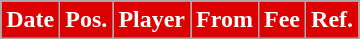<table class="wikitable plainrowheaders sortable">
<tr>
<th style="background:#DD0000;color:#fff;">Date</th>
<th style="background:#DD0000;color:#fff;">Pos.</th>
<th style="background:#DD0000;color:#fff;">Player</th>
<th style="background:#DD0000;color:#fff;">From</th>
<th style="background:#DD0000;color:#fff;">Fee</th>
<th style="background:#DD0000;color:#fff;">Ref.</th>
</tr>
</table>
